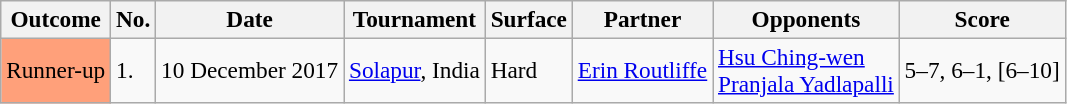<table class="sortable wikitable" style=font-size:97%>
<tr>
<th>Outcome</th>
<th>No.</th>
<th>Date</th>
<th>Tournament</th>
<th>Surface</th>
<th>Partner</th>
<th>Opponents</th>
<th>Score</th>
</tr>
<tr>
<td style="background:#ffa07a;">Runner-up</td>
<td>1.</td>
<td>10 December 2017</td>
<td><a href='#'>Solapur</a>, India</td>
<td>Hard</td>
<td> <a href='#'>Erin Routliffe</a></td>
<td> <a href='#'>Hsu Ching-wen</a> <br>  <a href='#'>Pranjala Yadlapalli</a></td>
<td>5–7, 6–1, [6–10]</td>
</tr>
</table>
